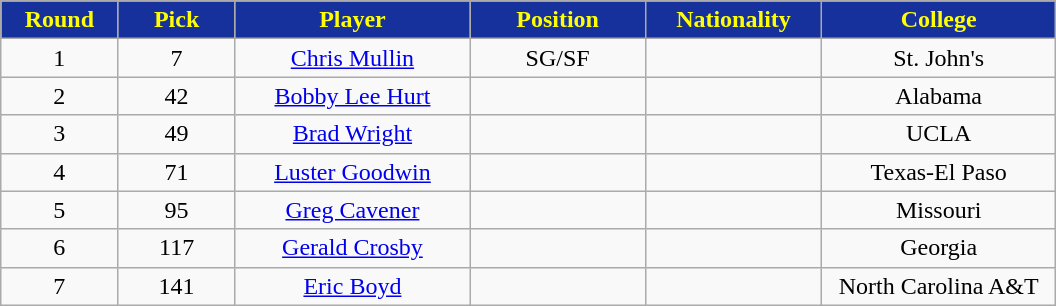<table class="wikitable sortable sortable">
<tr>
<th style="background:#17319c;color:yellow;" width="10%">Round</th>
<th style="background:#17319c;color:yellow;" width="10%">Pick</th>
<th style="background:#17319c;color:yellow;" width="20%">Player</th>
<th style="background:#17319c;color:yellow;" width="15%">Position</th>
<th style="background:#17319c;color:yellow;" width="15%">Nationality</th>
<th style="background:#17319c;color:yellow;" width="20%">College</th>
</tr>
<tr style="text-align: center">
<td>1</td>
<td>7</td>
<td><a href='#'>Chris Mullin</a></td>
<td>SG/SF</td>
<td></td>
<td>St. John's</td>
</tr>
<tr style="text-align: center">
<td>2</td>
<td>42</td>
<td><a href='#'>Bobby Lee Hurt</a></td>
<td></td>
<td></td>
<td>Alabama</td>
</tr>
<tr style="text-align: center">
<td>3</td>
<td>49</td>
<td><a href='#'>Brad Wright</a></td>
<td></td>
<td></td>
<td>UCLA</td>
</tr>
<tr style="text-align: center">
<td>4</td>
<td>71</td>
<td><a href='#'>Luster Goodwin</a></td>
<td></td>
<td></td>
<td>Texas-El Paso</td>
</tr>
<tr style="text-align: center">
<td>5</td>
<td>95</td>
<td><a href='#'>Greg Cavener</a></td>
<td></td>
<td></td>
<td>Missouri</td>
</tr>
<tr style="text-align: center">
<td>6</td>
<td>117</td>
<td><a href='#'>Gerald Crosby</a></td>
<td></td>
<td></td>
<td>Georgia</td>
</tr>
<tr style="text-align: center">
<td>7</td>
<td>141</td>
<td><a href='#'>Eric Boyd</a></td>
<td></td>
<td></td>
<td>North Carolina A&T</td>
</tr>
</table>
